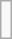<table class="wikitable" style="float: right;">
<tr>
<td><br></td>
</tr>
</table>
